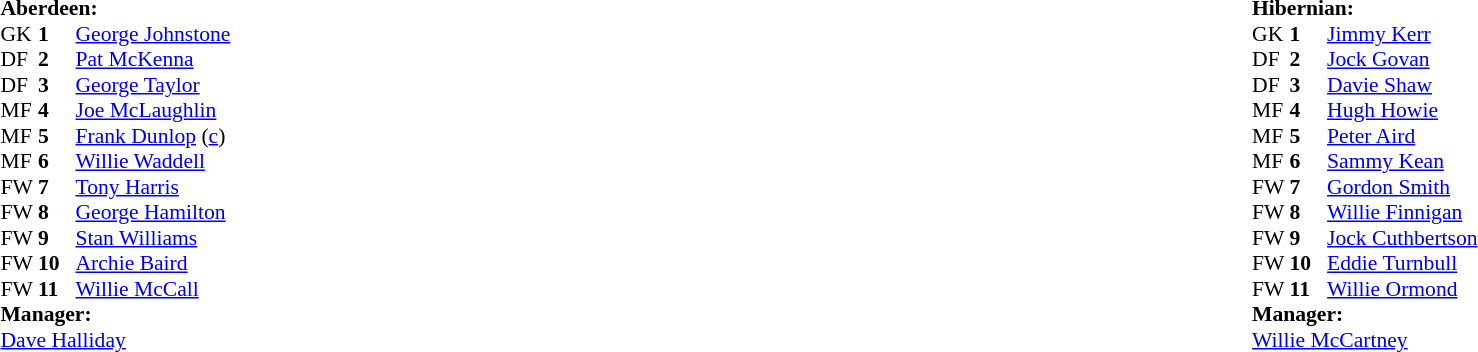<table width="100%">
<tr>
<td valign="top" width="40%"><br><table style="font-size: 90%" cellspacing="0" cellpadding="0">
<tr>
<td colspan="4"><strong>Aberdeen:</strong></td>
</tr>
<tr>
<th width=25></th>
<th width=25></th>
</tr>
<tr>
<td>GK</td>
<td><strong>1</strong></td>
<td><a href='#'>George Johnstone</a></td>
</tr>
<tr>
<td>DF</td>
<td><strong>2</strong></td>
<td><a href='#'>Pat McKenna</a></td>
</tr>
<tr>
<td>DF</td>
<td><strong>3</strong></td>
<td><a href='#'>George Taylor</a></td>
</tr>
<tr>
<td>MF</td>
<td><strong>4</strong></td>
<td><a href='#'>Joe McLaughlin</a></td>
</tr>
<tr>
<td>MF</td>
<td><strong>5</strong></td>
<td><a href='#'>Frank Dunlop</a> (<a href='#'>c</a>)</td>
</tr>
<tr>
<td>MF</td>
<td><strong>6</strong></td>
<td><a href='#'>Willie Waddell</a></td>
</tr>
<tr>
<td>FW</td>
<td><strong>7</strong></td>
<td><a href='#'>Tony Harris</a></td>
</tr>
<tr>
<td>FW</td>
<td><strong>8</strong></td>
<td><a href='#'>George Hamilton</a></td>
</tr>
<tr>
<td>FW</td>
<td><strong>9</strong></td>
<td><a href='#'>Stan Williams</a></td>
</tr>
<tr>
<td>FW</td>
<td><strong>10</strong></td>
<td><a href='#'>Archie Baird</a></td>
</tr>
<tr>
<td>FW</td>
<td><strong>11</strong></td>
<td><a href='#'>Willie McCall</a></td>
</tr>
<tr>
<td colspan=3><strong>Manager:</strong></td>
</tr>
<tr>
<td colspan=4><a href='#'>Dave Halliday</a></td>
</tr>
</table>
</td>
<td valign="top" width="50%"><br><table style="font-size: 90%" cellspacing="0" cellpadding="0" align="center">
<tr>
<td colspan="4"><strong>Hibernian:</strong></td>
</tr>
<tr>
<th width=25></th>
<th width=25></th>
</tr>
<tr>
<td>GK</td>
<td><strong>1</strong></td>
<td><a href='#'>Jimmy Kerr</a></td>
</tr>
<tr>
<td>DF</td>
<td><strong>2</strong></td>
<td><a href='#'>Jock Govan</a></td>
</tr>
<tr>
<td>DF</td>
<td><strong>3</strong></td>
<td><a href='#'>Davie Shaw</a></td>
</tr>
<tr>
<td>MF</td>
<td><strong>4</strong></td>
<td><a href='#'>Hugh Howie</a></td>
</tr>
<tr>
<td>MF</td>
<td><strong>5</strong></td>
<td><a href='#'>Peter Aird</a></td>
</tr>
<tr>
<td>MF</td>
<td><strong>6</strong></td>
<td><a href='#'>Sammy Kean</a></td>
</tr>
<tr>
<td>FW</td>
<td><strong>7</strong></td>
<td><a href='#'>Gordon Smith</a></td>
</tr>
<tr>
<td>FW</td>
<td><strong>8</strong></td>
<td><a href='#'>Willie Finnigan</a></td>
</tr>
<tr>
<td>FW</td>
<td><strong>9</strong></td>
<td><a href='#'>Jock Cuthbertson</a></td>
</tr>
<tr>
<td>FW</td>
<td><strong>10</strong></td>
<td><a href='#'>Eddie Turnbull</a></td>
</tr>
<tr>
<td>FW</td>
<td><strong>11</strong></td>
<td><a href='#'>Willie Ormond</a></td>
</tr>
<tr>
<td colspan=3><strong>Manager:</strong></td>
</tr>
<tr>
<td colspan=4><a href='#'>Willie McCartney</a></td>
</tr>
</table>
</td>
</tr>
</table>
